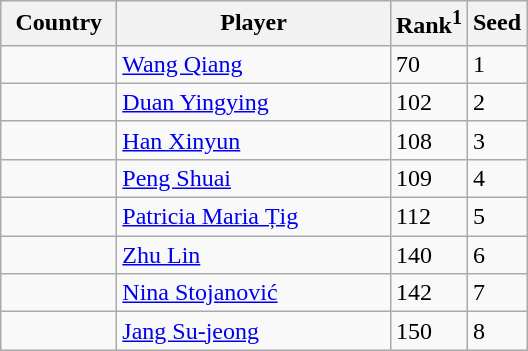<table class="sortable wikitable">
<tr>
<th width="70">Country</th>
<th width="175">Player</th>
<th>Rank<sup>1</sup></th>
<th>Seed</th>
</tr>
<tr>
<td></td>
<td><a href='#'>Wang Qiang</a></td>
<td>70</td>
<td>1</td>
</tr>
<tr>
<td></td>
<td><a href='#'>Duan Yingying</a></td>
<td>102</td>
<td>2</td>
</tr>
<tr>
<td></td>
<td><a href='#'>Han Xinyun</a></td>
<td>108</td>
<td>3</td>
</tr>
<tr>
<td></td>
<td><a href='#'>Peng Shuai</a></td>
<td>109</td>
<td>4</td>
</tr>
<tr>
<td></td>
<td><a href='#'>Patricia Maria Țig</a></td>
<td>112</td>
<td>5</td>
</tr>
<tr>
<td></td>
<td><a href='#'>Zhu Lin</a></td>
<td>140</td>
<td>6</td>
</tr>
<tr>
<td></td>
<td><a href='#'>Nina Stojanović</a></td>
<td>142</td>
<td>7</td>
</tr>
<tr>
<td></td>
<td><a href='#'>Jang Su-jeong</a></td>
<td>150</td>
<td>8</td>
</tr>
</table>
